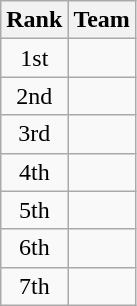<table class="wikitable" align="center"|>
<tr>
<th>Rank</th>
<th>Team</th>
</tr>
<tr align="center">
<td>1st</td>
<td align="left"></td>
</tr>
<tr align="center" color= "#FFFF99">
<td>2nd</td>
<td align="left"></td>
</tr>
<tr align="center" color="silver">
<td>3rd</td>
<td align="left"></td>
</tr>
<tr align="center" color= "bronze">
<td>4th</td>
<td align="left"></td>
</tr>
<tr align="center">
<td>5th</td>
<td align="left"></td>
</tr>
<tr align="center">
<td>6th</td>
<td align="left"></td>
</tr>
<tr align="center">
<td>7th</td>
<td align="left"></td>
</tr>
</table>
